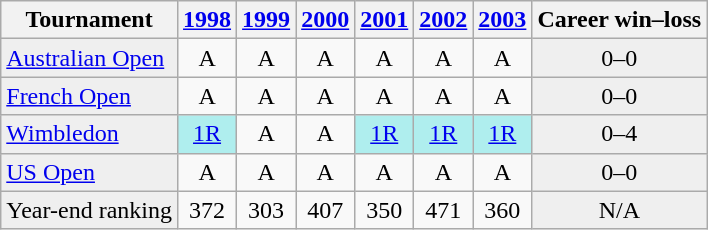<table class="wikitable">
<tr>
<th>Tournament</th>
<th><a href='#'>1998</a></th>
<th><a href='#'>1999</a></th>
<th><a href='#'>2000</a></th>
<th><a href='#'>2001</a></th>
<th><a href='#'>2002</a></th>
<th><a href='#'>2003</a></th>
<th>Career win–loss</th>
</tr>
<tr>
<td style="background:#EFEFEF;"><a href='#'>Australian Open</a></td>
<td style="text-align:center;">A</td>
<td style="text-align:center;">A</td>
<td style="text-align:center;">A</td>
<td style="text-align:center;">A</td>
<td style="text-align:center;">A</td>
<td style="text-align:center;">A</td>
<td style="text-align:center; background:#efefef;">0–0</td>
</tr>
<tr>
<td style="background:#EFEFEF;"><a href='#'>French Open</a></td>
<td style="text-align:center;">A</td>
<td style="text-align:center;">A</td>
<td style="text-align:center;">A</td>
<td style="text-align:center;">A</td>
<td style="text-align:center;">A</td>
<td style="text-align:center;">A</td>
<td style="text-align:center; background:#efefef;">0–0</td>
</tr>
<tr>
<td style="background:#EFEFEF;"><a href='#'>Wimbledon</a></td>
<td style="text-align:center; background:#afeeee;"><a href='#'>1R</a></td>
<td style="text-align:center;">A</td>
<td style="text-align:center;">A</td>
<td style="text-align:center; background:#afeeee;"><a href='#'>1R</a></td>
<td style="text-align:center; background:#afeeee;"><a href='#'>1R</a></td>
<td style="text-align:center; background:#afeeee;"><a href='#'>1R</a></td>
<td style="text-align:center; background:#efefef;">0–4</td>
</tr>
<tr>
<td style="background:#EFEFEF;"><a href='#'>US Open</a></td>
<td style="text-align:center;">A</td>
<td style="text-align:center;">A</td>
<td style="text-align:center;">A</td>
<td style="text-align:center;">A</td>
<td style="text-align:center;">A</td>
<td style="text-align:center;">A</td>
<td style="text-align:center; background:#efefef;">0–0</td>
</tr>
<tr>
<td style="background:#EFEFEF;">Year-end ranking</td>
<td style="text-align:center;">372</td>
<td style="text-align:center;">303</td>
<td style="text-align:center;">407</td>
<td style="text-align:center;">350</td>
<td style="text-align:center;">471</td>
<td style="text-align:center;">360</td>
<td style="text-align:center; background:#efefef;">N/A</td>
</tr>
</table>
